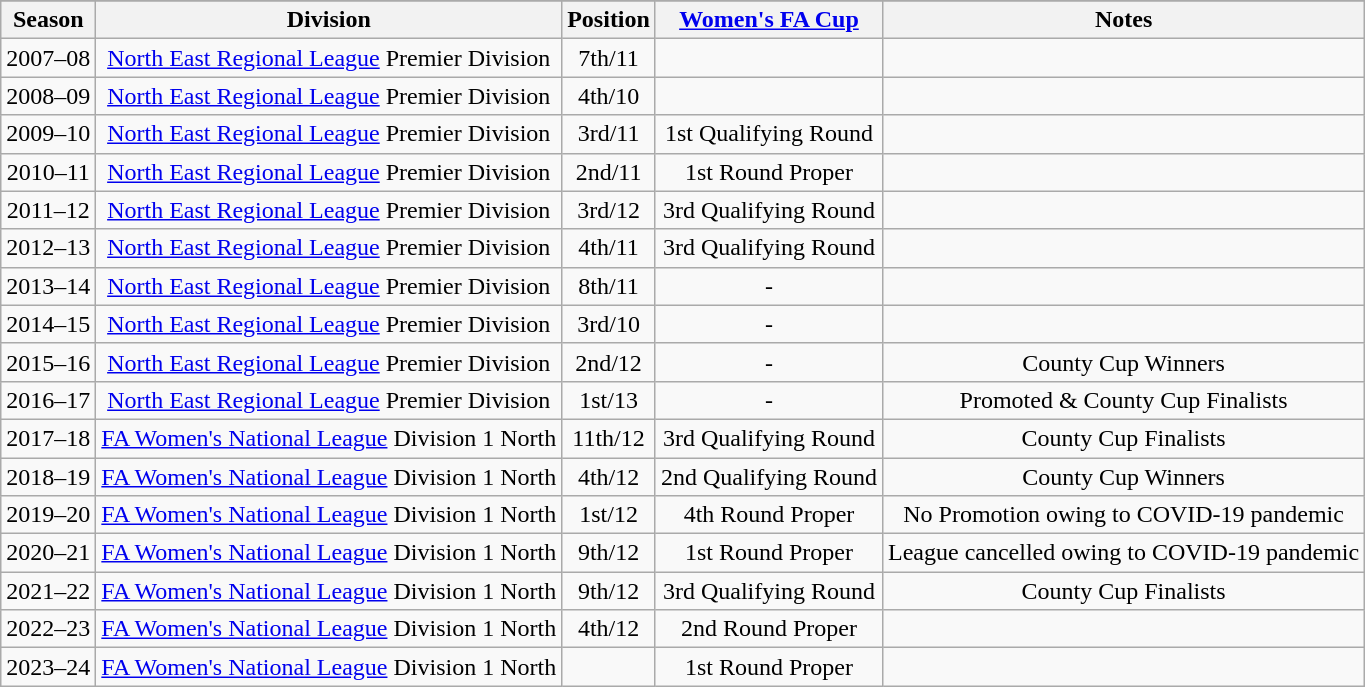<table class="wikitable collapsible" style="text-align:center;">
<tr>
</tr>
<tr>
<th>Season</th>
<th>Division</th>
<th>Position</th>
<th><a href='#'>Women's FA Cup</a></th>
<th>Notes</th>
</tr>
<tr>
<td>2007–08</td>
<td><a href='#'>North East Regional League</a> Premier Division</td>
<td>7th/11</td>
<td></td>
<td></td>
</tr>
<tr>
<td>2008–09</td>
<td><a href='#'>North East Regional League</a> Premier Division</td>
<td>4th/10</td>
<td></td>
<td></td>
</tr>
<tr>
<td>2009–10</td>
<td><a href='#'>North East Regional League</a> Premier Division</td>
<td>3rd/11</td>
<td>1st Qualifying Round</td>
<td></td>
</tr>
<tr>
<td>2010–11</td>
<td><a href='#'>North East Regional League</a> Premier Division</td>
<td>2nd/11</td>
<td>1st Round Proper</td>
<td></td>
</tr>
<tr>
<td>2011–12</td>
<td><a href='#'>North East Regional League</a> Premier Division</td>
<td>3rd/12</td>
<td>3rd Qualifying Round</td>
<td></td>
</tr>
<tr>
<td>2012–13</td>
<td><a href='#'>North East Regional League</a> Premier Division</td>
<td>4th/11</td>
<td>3rd Qualifying Round</td>
<td></td>
</tr>
<tr>
<td>2013–14</td>
<td><a href='#'>North East Regional League</a> Premier Division</td>
<td>8th/11</td>
<td>-</td>
<td></td>
</tr>
<tr>
<td>2014–15</td>
<td><a href='#'>North East Regional League</a> Premier Division</td>
<td>3rd/10</td>
<td>-</td>
<td></td>
</tr>
<tr>
<td>2015–16</td>
<td><a href='#'>North East Regional League</a> Premier Division</td>
<td>2nd/12</td>
<td>-</td>
<td>County Cup Winners</td>
</tr>
<tr>
<td>2016–17</td>
<td><a href='#'>North East Regional League</a> Premier Division</td>
<td>1st/13</td>
<td>-</td>
<td>Promoted &  County Cup Finalists</td>
</tr>
<tr>
<td>2017–18</td>
<td><a href='#'>FA Women's National League</a> Division 1 North</td>
<td>11th/12</td>
<td>3rd Qualifying Round</td>
<td>County Cup Finalists</td>
</tr>
<tr>
<td>2018–19</td>
<td><a href='#'>FA Women's National League</a> Division 1 North</td>
<td>4th/12</td>
<td>2nd Qualifying Round</td>
<td>County Cup Winners</td>
</tr>
<tr>
<td>2019–20</td>
<td><a href='#'>FA Women's National League</a> Division 1 North</td>
<td>1st/12</td>
<td>4th Round Proper</td>
<td>No Promotion owing to COVID-19 pandemic</td>
</tr>
<tr>
<td>2020–21</td>
<td><a href='#'>FA Women's National League</a> Division 1 North</td>
<td>9th/12</td>
<td>1st Round Proper</td>
<td>League cancelled owing to COVID-19 pandemic</td>
</tr>
<tr>
<td>2021–22</td>
<td><a href='#'>FA Women's National League</a> Division 1 North</td>
<td>9th/12</td>
<td>3rd Qualifying Round</td>
<td>County Cup Finalists</td>
</tr>
<tr>
<td>2022–23</td>
<td><a href='#'>FA Women's National League</a> Division 1 North</td>
<td>4th/12</td>
<td>2nd Round Proper</td>
<td></td>
</tr>
<tr>
<td>2023–24</td>
<td><a href='#'>FA Women's National League</a> Division 1 North</td>
<td></td>
<td>1st Round Proper</td>
<td></td>
</tr>
</table>
